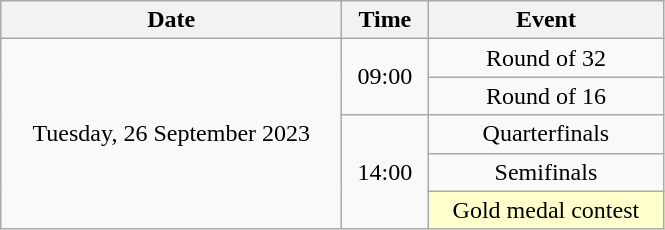<table class = "wikitable" style="text-align:center;">
<tr>
<th width=220>Date</th>
<th width=50>Time</th>
<th width=150>Event</th>
</tr>
<tr>
<td rowspan=5>Tuesday, 26 September 2023</td>
<td rowspan=2>09:00</td>
<td>Round of 32</td>
</tr>
<tr>
<td>Round of 16</td>
</tr>
<tr>
<td rowspan=3>14:00</td>
<td>Quarterfinals</td>
</tr>
<tr>
<td>Semifinals</td>
</tr>
<tr>
<td bgcolor=ffffcc>Gold medal contest</td>
</tr>
</table>
